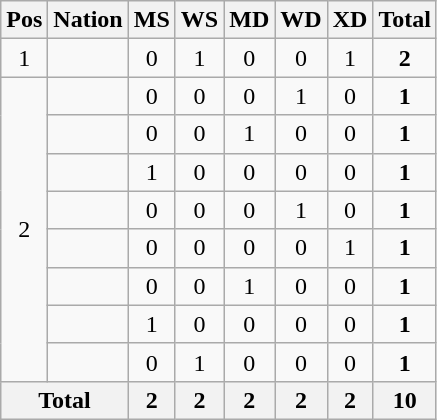<table class="wikitable" style="text-align:center">
<tr>
<th>Pos</th>
<th>Nation</th>
<th>MS</th>
<th>WS</th>
<th>MD</th>
<th>WD</th>
<th>XD</th>
<th>Total</th>
</tr>
<tr>
<td>1</td>
<td align="left"></td>
<td>0</td>
<td>1</td>
<td>0</td>
<td>0</td>
<td>1</td>
<td><strong>2</strong></td>
</tr>
<tr>
<td rowspan="8">2</td>
<td align="left"></td>
<td>0</td>
<td>0</td>
<td>0</td>
<td>1</td>
<td>0</td>
<td><strong>1</strong></td>
</tr>
<tr>
<td align="left"></td>
<td>0</td>
<td>0</td>
<td>1</td>
<td>0</td>
<td>0</td>
<td><strong>1</strong></td>
</tr>
<tr>
<td align="left"></td>
<td>1</td>
<td>0</td>
<td>0</td>
<td>0</td>
<td>0</td>
<td><strong>1</strong></td>
</tr>
<tr>
<td align=left></td>
<td>0</td>
<td>0</td>
<td>0</td>
<td>1</td>
<td>0</td>
<td><strong>1</strong></td>
</tr>
<tr>
<td align=left></td>
<td>0</td>
<td>0</td>
<td>0</td>
<td>0</td>
<td>1</td>
<td><strong>1</strong></td>
</tr>
<tr>
<td align=left></td>
<td>0</td>
<td>0</td>
<td>1</td>
<td>0</td>
<td>0</td>
<td><strong>1</strong></td>
</tr>
<tr>
<td align=left></td>
<td>1</td>
<td>0</td>
<td>0</td>
<td>0</td>
<td>0</td>
<td><strong>1</strong></td>
</tr>
<tr>
<td align=left></td>
<td>0</td>
<td>1</td>
<td>0</td>
<td>0</td>
<td>0</td>
<td><strong>1</strong></td>
</tr>
<tr>
<th colspan="2">Total</th>
<th>2</th>
<th>2</th>
<th>2</th>
<th>2</th>
<th>2</th>
<th>10</th>
</tr>
</table>
